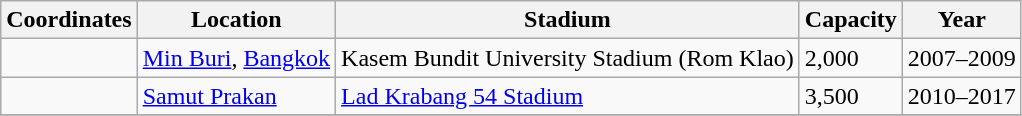<table class="wikitable sortable">
<tr>
<th>Coordinates</th>
<th>Location</th>
<th>Stadium</th>
<th>Capacity</th>
<th>Year</th>
</tr>
<tr>
<td></td>
<td><a href='#'>Min Buri</a>, <a href='#'>Bangkok</a></td>
<td>Kasem Bundit University Stadium (Rom Klao)</td>
<td>2,000</td>
<td>2007–2009</td>
</tr>
<tr>
<td></td>
<td><a href='#'>Samut Prakan</a></td>
<td><a href='#'>Lad Krabang 54 Stadium</a></td>
<td>3,500</td>
<td>2010–2017</td>
</tr>
<tr>
</tr>
</table>
